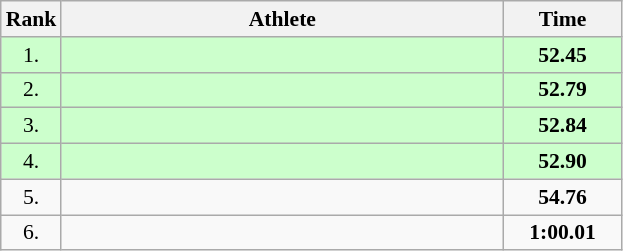<table class="wikitable" style="border-collapse: collapse; font-size: 90%;">
<tr>
<th>Rank</th>
<th style="width: 20em">Athlete</th>
<th style="width: 5em">Time</th>
</tr>
<tr style="background:#ccffcc;">
<td align="center">1.</td>
<td></td>
<td align="center"><strong>52.45</strong></td>
</tr>
<tr style="background:#ccffcc;">
<td align="center">2.</td>
<td></td>
<td align="center"><strong>52.79</strong></td>
</tr>
<tr style="background:#ccffcc;">
<td align="center">3.</td>
<td></td>
<td align="center"><strong>52.84</strong></td>
</tr>
<tr style="background:#ccffcc;">
<td align="center">4.</td>
<td></td>
<td align="center"><strong>52.90</strong></td>
</tr>
<tr>
<td align="center">5.</td>
<td></td>
<td align="center"><strong>54.76</strong></td>
</tr>
<tr>
<td align="center">6.</td>
<td></td>
<td align="center"><strong>1:00.01</strong></td>
</tr>
</table>
